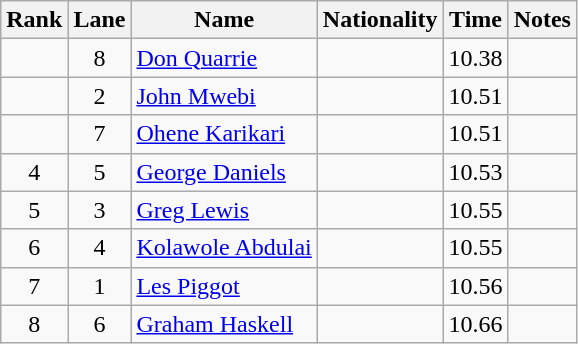<table class="wikitable sortable" style=" text-align:center;">
<tr>
<th scope=col>Rank</th>
<th scope=col>Lane</th>
<th scope=col>Name</th>
<th scope=col>Nationality</th>
<th scope=col>Time</th>
<th scope=col>Notes</th>
</tr>
<tr>
<td></td>
<td>8</td>
<td style="text-align:left;"><a href='#'>Don Quarrie</a></td>
<td style="text-align:left;"></td>
<td>10.38</td>
<td></td>
</tr>
<tr>
<td></td>
<td>2</td>
<td style="text-align:left;"><a href='#'>John Mwebi</a></td>
<td style="text-align:left;"></td>
<td>10.51</td>
<td></td>
</tr>
<tr>
<td></td>
<td>7</td>
<td style="text-align:left;"><a href='#'>Ohene Karikari</a></td>
<td style="text-align:left;"></td>
<td>10.51</td>
<td></td>
</tr>
<tr>
<td>4</td>
<td>5</td>
<td style="text-align:left;"><a href='#'>George Daniels</a></td>
<td style="text-align:left;"></td>
<td>10.53</td>
<td></td>
</tr>
<tr>
<td>5</td>
<td>3</td>
<td style="text-align:left;"><a href='#'>Greg Lewis</a></td>
<td style="text-align:left;"></td>
<td>10.55</td>
<td></td>
</tr>
<tr>
<td>6</td>
<td>4</td>
<td style="text-align:left;"><a href='#'>Kolawole Abdulai</a></td>
<td style="text-align:left;"></td>
<td>10.55</td>
<td></td>
</tr>
<tr>
<td>7</td>
<td>1</td>
<td style="text-align:left;"><a href='#'>Les Piggot</a></td>
<td style="text-align:left;"></td>
<td>10.56</td>
<td></td>
</tr>
<tr>
<td>8</td>
<td>6</td>
<td style="text-align:left;"><a href='#'>Graham Haskell</a></td>
<td style="text-align:left;"></td>
<td>10.66</td>
<td></td>
</tr>
</table>
